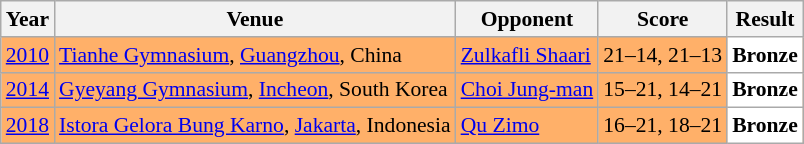<table class="sortable wikitable" style="font-size: 90%;">
<tr>
<th>Year</th>
<th>Venue</th>
<th>Opponent</th>
<th>Score</th>
<th>Result</th>
</tr>
<tr style="background:#FFB069">
<td align="center"><a href='#'>2010</a></td>
<td align="left"><a href='#'>Tianhe Gymnasium</a>, <a href='#'>Guangzhou</a>, China</td>
<td align="left"> <a href='#'>Zulkafli Shaari</a></td>
<td align="left">21–14, 21–13</td>
<td style="text-align:left; background:white"> <strong>Bronze</strong></td>
</tr>
<tr style="background:#FFB069">
<td align="center"><a href='#'>2014</a></td>
<td align="left"><a href='#'>Gyeyang Gymnasium</a>, <a href='#'>Incheon</a>, South Korea</td>
<td align="left"> <a href='#'>Choi Jung-man</a></td>
<td align="left">15–21, 14–21</td>
<td style="text-align:left; background:white"> <strong>Bronze</strong></td>
</tr>
<tr style="background:#FFB069">
<td align="center"><a href='#'>2018</a></td>
<td align="left"><a href='#'>Istora Gelora Bung Karno</a>, <a href='#'>Jakarta</a>, Indonesia</td>
<td align="left"> <a href='#'>Qu Zimo</a></td>
<td align="left">16–21, 18–21</td>
<td style="text-align:left; background:white"> <strong>Bronze</strong></td>
</tr>
</table>
